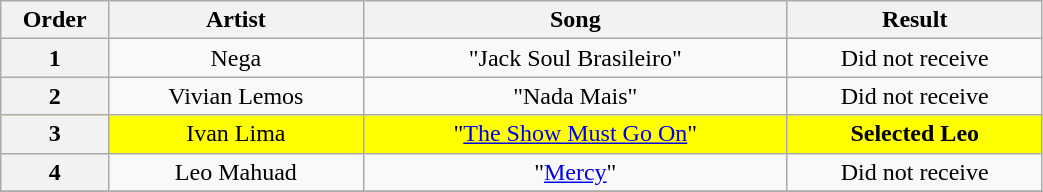<table class="wikitable" style="text-align:center; width:55%;">
<tr>
<th scope="col" width="05%">Order</th>
<th scope="col" width="15%">Artist</th>
<th scope="col" width="25%">Song</th>
<th scope="col" width="15%">Result</th>
</tr>
<tr>
<th>1</th>
<td>Nega</td>
<td>"Jack Soul Brasileiro"</td>
<td>Did not receive</td>
</tr>
<tr>
<th>2</th>
<td>Vivian Lemos</td>
<td>"Nada Mais"</td>
<td>Did not receive</td>
</tr>
<tr bgcolor=FFFF00>
<th>3</th>
<td>Ivan Lima</td>
<td>"<a href='#'>The Show Must Go On</a>"</td>
<td><strong>Selected Leo</strong></td>
</tr>
<tr>
<th>4</th>
<td>Leo Mahuad</td>
<td>"<a href='#'>Mercy</a>"</td>
<td>Did not receive</td>
</tr>
<tr>
</tr>
</table>
